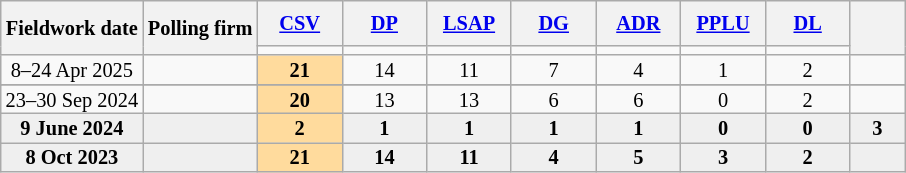<table class="wikitable" style="text-align:center;font-size:85%;line-height:13px">
<tr style="height:30px">
<th rowspan=2>Fieldwork date</th>
<th rowspan=2>Polling firm</th>
<th width=50px><a href='#'>CSV</a></th>
<th width=50px><a href='#'>DP</a></th>
<th width=50px><a href='#'>LSAP</a></th>
<th width=50px><a href='#'>DG</a></th>
<th width=50px><a href='#'>ADR</a></th>
<th width=50px><a href='#'>PPLU</a></th>
<th width=50px><a href='#'>DL</a></th>
<th width=30px rowspan="2"></th>
</tr>
<tr>
<td bgcolor=></td>
<td bgcolor=></td>
<td bgcolor=></td>
<td bgcolor=></td>
<td bgcolor=></td>
<td bgcolor=></td>
<td bgcolor=></td>
</tr>
<tr>
<td>8–24 Apr 2025</td>
<td></td>
<td style="background:#ffdb9d"><strong>21</strong></td>
<td>14</td>
<td>11</td>
<td>7</td>
<td>4</td>
<td>1</td>
<td>2</td>
<td></td>
</tr>
<tr style="background:#EFEFEF; font-weight:bold;">
</tr>
<tr>
<td>23–30 Sep 2024</td>
<td></td>
<td style="background:#ffdb9d"><strong>20</strong></td>
<td>13</td>
<td>13</td>
<td>6</td>
<td>6</td>
<td>0</td>
<td>2</td>
<td></td>
</tr>
<tr style="background:#EFEFEF; font-weight:bold;">
<td>9 June 2024</td>
<td></td>
<td style="background:#ffdb9d">2</td>
<td>1</td>
<td>1</td>
<td>1</td>
<td>1</td>
<td>0</td>
<td>0</td>
<td>3</td>
</tr>
<tr style="background:#EFEFEF; font-weight:bold;">
<td>8 Oct 2023</td>
<td></td>
<td style="background:#ffdb9d"><strong>21</strong></td>
<td>14</td>
<td>11</td>
<td>4</td>
<td>5</td>
<td>3</td>
<td>2</td>
<td></td>
</tr>
</table>
